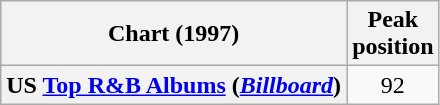<table class="wikitable sortable plainrowheaders" style="text-align:center">
<tr>
<th scope="col">Chart (1997)</th>
<th scope="col">Peak<br>position</th>
</tr>
<tr>
<th scope="row">US <a href='#'>Top R&B Albums</a> (<em><a href='#'>Billboard</a></em>)</th>
<td>92</td>
</tr>
</table>
